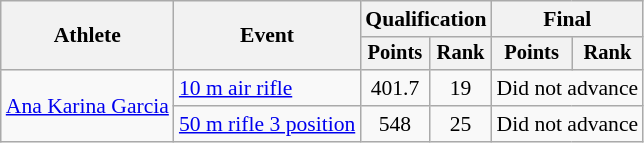<table class="wikitable" style="font-size:90%">
<tr>
<th rowspan=2>Athlete</th>
<th rowspan=2>Event</th>
<th colspan=2>Qualification</th>
<th colspan=2>Final</th>
</tr>
<tr style="font-size:95%">
<th>Points</th>
<th>Rank</th>
<th>Points</th>
<th>Rank</th>
</tr>
<tr align=center>
<td align=left rowspan=2><a href='#'>Ana Karina Garcia</a></td>
<td align=left><a href='#'>10 m air rifle</a></td>
<td>401.7</td>
<td>19</td>
<td colspan=2>Did not advance</td>
</tr>
<tr align=center>
<td align=left><a href='#'>50 m rifle 3 position</a></td>
<td>548</td>
<td>25</td>
<td colspan=2>Did not advance</td>
</tr>
</table>
